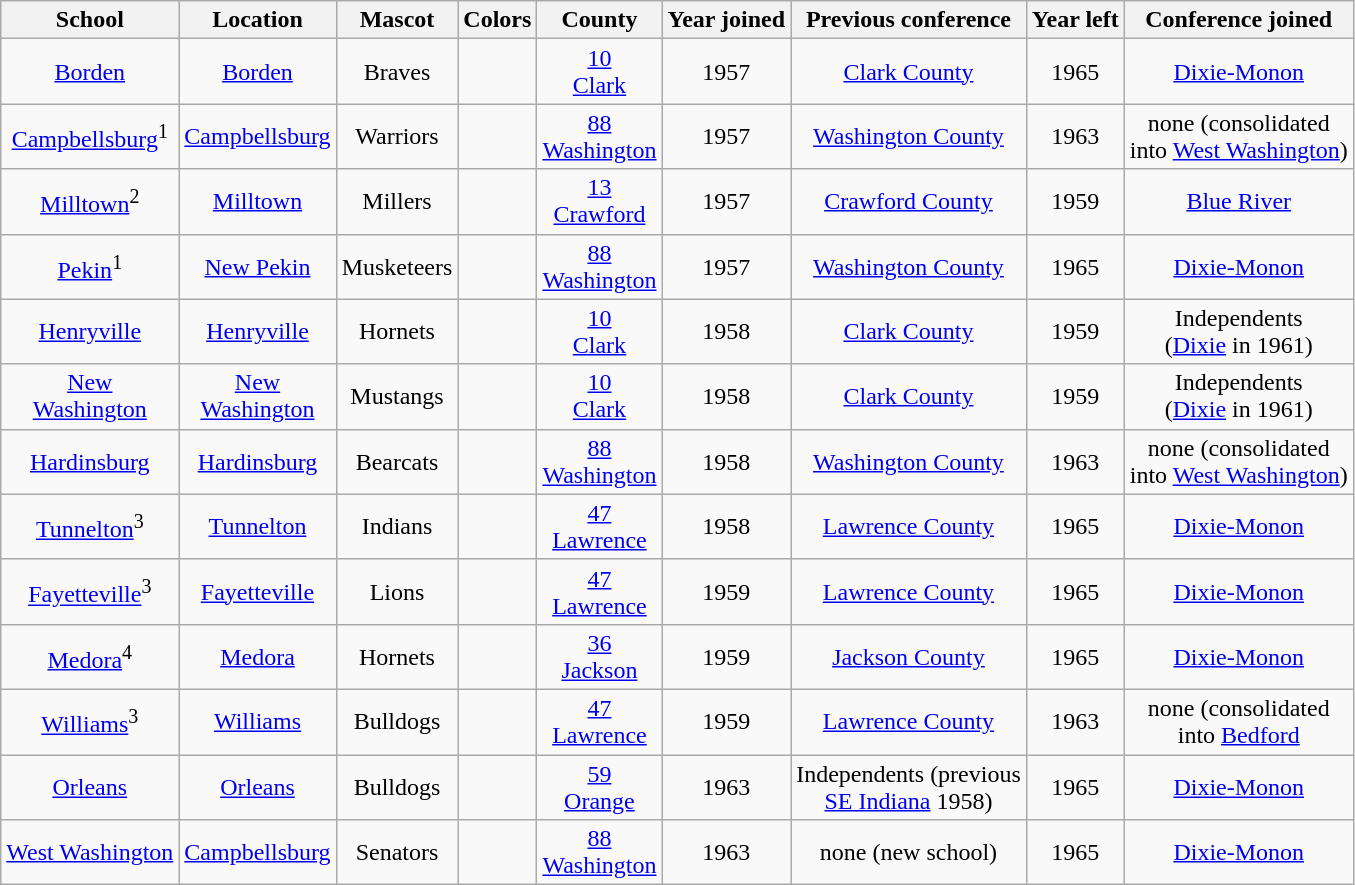<table class="wikitable" style="text-align:center;">
<tr>
<th>School</th>
<th>Location</th>
<th>Mascot</th>
<th>Colors</th>
<th>County</th>
<th>Year joined</th>
<th>Previous conference</th>
<th>Year left</th>
<th>Conference joined</th>
</tr>
<tr>
<td><a href='#'>Borden</a></td>
<td><a href='#'>Borden</a></td>
<td>Braves</td>
<td>  </td>
<td><a href='#'>10 <br> Clark</a></td>
<td>1957</td>
<td><a href='#'>Clark County</a></td>
<td>1965</td>
<td><a href='#'>Dixie-Monon</a></td>
</tr>
<tr>
<td><a href='#'>Campbellsburg</a><sup>1</sup></td>
<td><a href='#'>Campbellsburg</a></td>
<td>Warriors</td>
<td> </td>
<td><a href='#'>88 <br> Washington</a></td>
<td>1957</td>
<td><a href='#'>Washington County</a></td>
<td>1963</td>
<td>none (consolidated<br>into <a href='#'>West Washington</a>)</td>
</tr>
<tr>
<td><a href='#'>Milltown</a><sup>2</sup></td>
<td><a href='#'>Milltown</a></td>
<td>Millers</td>
<td> </td>
<td><a href='#'>13 <br> Crawford</a></td>
<td>1957</td>
<td><a href='#'>Crawford County</a></td>
<td>1959</td>
<td><a href='#'>Blue River</a></td>
</tr>
<tr>
<td><a href='#'>Pekin</a><sup>1</sup></td>
<td><a href='#'>New Pekin</a></td>
<td>Musketeers</td>
<td>  </td>
<td><a href='#'>88 <br> Washington</a></td>
<td>1957</td>
<td><a href='#'>Washington County</a></td>
<td>1965</td>
<td><a href='#'>Dixie-Monon</a></td>
</tr>
<tr>
<td><a href='#'>Henryville</a></td>
<td><a href='#'>Henryville</a></td>
<td>Hornets</td>
<td>  </td>
<td><a href='#'>10 <br> Clark</a></td>
<td>1958</td>
<td><a href='#'>Clark County</a></td>
<td>1959</td>
<td>Independents<br>(<a href='#'>Dixie</a> in 1961)</td>
</tr>
<tr>
<td><a href='#'>New <br> Washington</a></td>
<td><a href='#'>New <br> Washington</a></td>
<td>Mustangs</td>
<td>  </td>
<td><a href='#'>10 <br> Clark</a></td>
<td>1958</td>
<td><a href='#'>Clark County</a></td>
<td>1959</td>
<td>Independents<br>(<a href='#'>Dixie</a> in 1961)</td>
</tr>
<tr>
<td><a href='#'>Hardinsburg</a></td>
<td><a href='#'>Hardinsburg</a></td>
<td>Bearcats</td>
<td> </td>
<td><a href='#'>88 <br> Washington</a></td>
<td>1958</td>
<td><a href='#'>Washington County</a></td>
<td>1963</td>
<td>none (consolidated<br>into <a href='#'>West Washington</a>)</td>
</tr>
<tr>
<td><a href='#'>Tunnelton</a><sup>3</sup></td>
<td><a href='#'>Tunnelton</a></td>
<td>Indians</td>
<td> </td>
<td><a href='#'>47 <br> Lawrence</a></td>
<td>1958</td>
<td><a href='#'>Lawrence County</a></td>
<td>1965</td>
<td><a href='#'>Dixie-Monon</a></td>
</tr>
<tr>
<td><a href='#'>Fayetteville</a><sup>3</sup></td>
<td><a href='#'>Fayetteville</a></td>
<td>Lions</td>
<td>  </td>
<td><a href='#'>47 <br> Lawrence</a></td>
<td>1959</td>
<td><a href='#'>Lawrence County</a></td>
<td>1965</td>
<td><a href='#'>Dixie-Monon</a></td>
</tr>
<tr>
<td><a href='#'>Medora</a><sup>4</sup></td>
<td><a href='#'>Medora</a></td>
<td>Hornets</td>
<td> </td>
<td><a href='#'>36 <br> Jackson</a></td>
<td>1959</td>
<td><a href='#'>Jackson County</a></td>
<td>1965</td>
<td><a href='#'>Dixie-Monon</a></td>
</tr>
<tr>
<td><a href='#'>Williams</a><sup>3</sup></td>
<td><a href='#'>Williams</a></td>
<td>Bulldogs</td>
<td>  </td>
<td><a href='#'>47 <br> Lawrence</a></td>
<td>1959</td>
<td><a href='#'>Lawrence County</a></td>
<td>1963</td>
<td>none (consolidated<br>into <a href='#'>Bedford</a></td>
</tr>
<tr>
<td><a href='#'>Orleans</a></td>
<td><a href='#'>Orleans</a></td>
<td>Bulldogs</td>
<td>  </td>
<td><a href='#'>59 <br> Orange</a></td>
<td>1963</td>
<td>Independents (previous<br><a href='#'>SE Indiana</a> 1958)</td>
<td>1965</td>
<td><a href='#'>Dixie-Monon</a></td>
</tr>
<tr>
<td><a href='#'>West Washington</a></td>
<td><a href='#'>Campbellsburg</a></td>
<td>Senators</td>
<td>  </td>
<td><a href='#'>88 <br> Washington</a></td>
<td>1963</td>
<td>none (new school)</td>
<td>1965</td>
<td><a href='#'>Dixie-Monon</a></td>
</tr>
</table>
